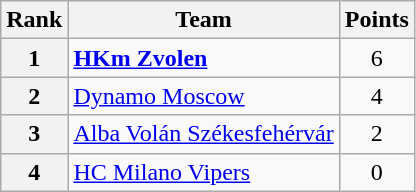<table class="wikitable" style="text-align: center;">
<tr>
<th>Rank</th>
<th>Team</th>
<th>Points</th>
</tr>
<tr>
<th>1</th>
<td style="text-align: left;"> <strong><a href='#'>HKm Zvolen</a></strong></td>
<td>6</td>
</tr>
<tr>
<th>2</th>
<td style="text-align: left;"> <a href='#'>Dynamo Moscow</a></td>
<td>4</td>
</tr>
<tr>
<th>3</th>
<td style="text-align: left;"> <a href='#'>Alba Volán Székesfehérvár</a></td>
<td>2</td>
</tr>
<tr>
<th>4</th>
<td style="text-align: left;"> <a href='#'>HC Milano Vipers</a></td>
<td>0</td>
</tr>
</table>
